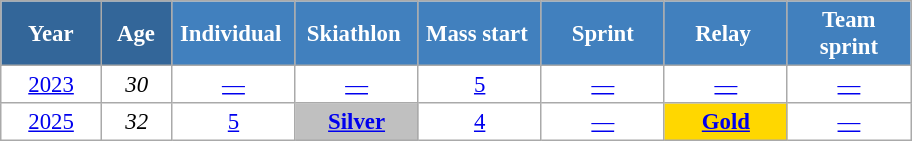<table class="wikitable" style="font-size:95%; text-align:center; border:grey solid 1px; border-collapse:collapse; background:#ffffff;">
<tr>
<th style="background-color:#369; color:white; width:60px;"> Year </th>
<th style="background-color:#369; color:white; width:40px;"> Age </th>
<th style="background-color:#4180be; color:white; width:75px;">Individual </th>
<th style="background-color:#4180be; color:white; width:75px;">Skiathlon </th>
<th style="background-color:#4180be; color:white; width:75px;">Mass start </th>
<th style="background-color:#4180be; color:white; width:75px;"> Sprint </th>
<th style="background-color:#4180be; color:white; width:75px;">Relay </th>
<th style="background-color:#4180be; color:white; width:75px;"> Team <br> sprint </th>
</tr>
<tr>
<td><a href='#'>2023</a></td>
<td><em>30</em></td>
<td><a href='#'>—</a></td>
<td><a href='#'>—</a></td>
<td><a href='#'>5</a></td>
<td><a href='#'>—</a></td>
<td><a href='#'>—</a></td>
<td><a href='#'>—</a></td>
</tr>
<tr>
<td><a href='#'>2025</a></td>
<td><em>32</em></td>
<td><a href='#'>5</a></td>
<td style="background:silver;"><a href='#'><strong>Silver</strong></a></td>
<td><a href='#'>4</a></td>
<td><a href='#'>—</a></td>
<td style="background:gold;"><a href='#'><strong>Gold</strong></a></td>
<td><a href='#'>—</a></td>
</tr>
</table>
